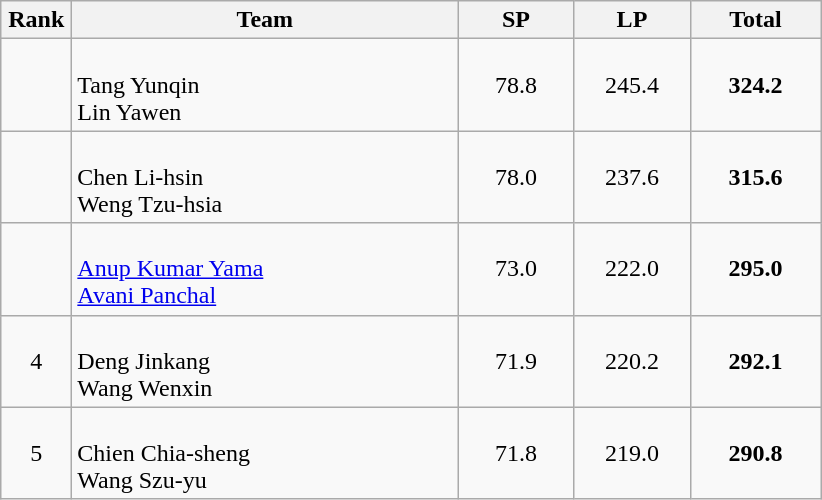<table class=wikitable style="text-align:center">
<tr>
<th width=40>Rank</th>
<th width=250>Team</th>
<th width=70>SP</th>
<th width=70>LP</th>
<th width=80>Total</th>
</tr>
<tr>
<td></td>
<td align=left><br>Tang Yunqin<br>Lin Yawen</td>
<td>78.8</td>
<td>245.4</td>
<td><strong>324.2</strong></td>
</tr>
<tr>
<td></td>
<td align=left><br>Chen Li-hsin<br>Weng Tzu-hsia</td>
<td>78.0</td>
<td>237.6</td>
<td><strong>315.6</strong></td>
</tr>
<tr>
<td></td>
<td align=left><br><a href='#'>Anup Kumar Yama</a><br><a href='#'>Avani Panchal</a></td>
<td>73.0</td>
<td>222.0</td>
<td><strong>295.0</strong></td>
</tr>
<tr>
<td>4</td>
<td align=left><br>Deng Jinkang<br>Wang Wenxin</td>
<td>71.9</td>
<td>220.2</td>
<td><strong>292.1</strong></td>
</tr>
<tr>
<td>5</td>
<td align=left><br>Chien Chia-sheng<br>Wang Szu-yu</td>
<td>71.8</td>
<td>219.0</td>
<td><strong>290.8</strong></td>
</tr>
</table>
